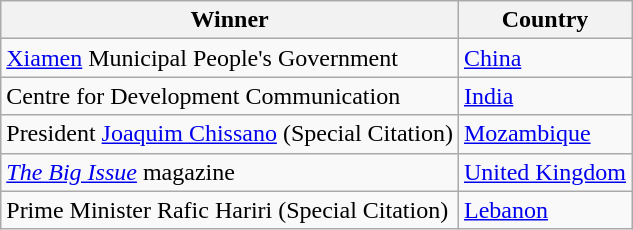<table class="wikitable">
<tr>
<th>Winner</th>
<th>Country</th>
</tr>
<tr>
<td><a href='#'>Xiamen</a> Municipal People's Government</td>
<td><a href='#'>China</a></td>
</tr>
<tr>
<td>Centre for Development Communication</td>
<td><a href='#'>India</a></td>
</tr>
<tr>
<td>President <a href='#'>Joaquim Chissano</a> (Special Citation)</td>
<td><a href='#'>Mozambique</a></td>
</tr>
<tr>
<td><em><a href='#'>The Big Issue</a></em> magazine</td>
<td><a href='#'>United Kingdom</a></td>
</tr>
<tr>
<td>Prime Minister Rafic Hariri (Special Citation)</td>
<td><a href='#'>Lebanon</a></td>
</tr>
</table>
